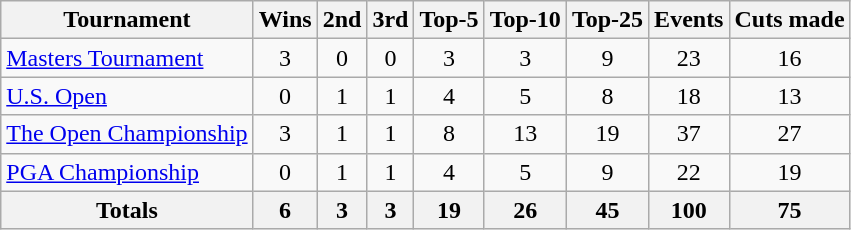<table class=wikitable style=text-align:center>
<tr>
<th>Tournament</th>
<th>Wins</th>
<th>2nd</th>
<th>3rd</th>
<th>Top-5</th>
<th>Top-10</th>
<th>Top-25</th>
<th>Events</th>
<th>Cuts made</th>
</tr>
<tr>
<td align=left><a href='#'>Masters Tournament</a></td>
<td>3</td>
<td>0</td>
<td>0</td>
<td>3</td>
<td>3</td>
<td>9</td>
<td>23</td>
<td>16</td>
</tr>
<tr>
<td align=left><a href='#'>U.S. Open</a></td>
<td>0</td>
<td>1</td>
<td>1</td>
<td>4</td>
<td>5</td>
<td>8</td>
<td>18</td>
<td>13</td>
</tr>
<tr>
<td align=left><a href='#'>The Open Championship</a></td>
<td>3</td>
<td>1</td>
<td>1</td>
<td>8</td>
<td>13</td>
<td>19</td>
<td>37</td>
<td>27</td>
</tr>
<tr>
<td align=left><a href='#'>PGA Championship</a></td>
<td>0</td>
<td>1</td>
<td>1</td>
<td>4</td>
<td>5</td>
<td>9</td>
<td>22</td>
<td>19</td>
</tr>
<tr>
<th>Totals</th>
<th>6</th>
<th>3</th>
<th>3</th>
<th>19</th>
<th>26</th>
<th>45</th>
<th>100</th>
<th>75</th>
</tr>
</table>
